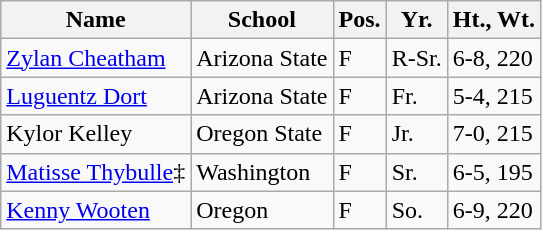<table class="wikitable">
<tr>
<th>Name</th>
<th>School</th>
<th>Pos.</th>
<th>Yr.</th>
<th>Ht., Wt.</th>
</tr>
<tr>
<td><a href='#'>Zylan Cheatham</a></td>
<td>Arizona State</td>
<td>F</td>
<td>R-Sr.</td>
<td>6-8, 220</td>
</tr>
<tr>
<td><a href='#'>Luguentz Dort</a></td>
<td>Arizona State</td>
<td>F</td>
<td>Fr.</td>
<td>5-4, 215</td>
</tr>
<tr>
<td>Kylor Kelley</td>
<td>Oregon State</td>
<td>F</td>
<td>Jr.</td>
<td>7-0, 215</td>
</tr>
<tr>
<td><a href='#'>Matisse Thybulle</a>‡</td>
<td>Washington</td>
<td>F</td>
<td>Sr.</td>
<td>6-5, 195</td>
</tr>
<tr>
<td><a href='#'>Kenny Wooten</a></td>
<td>Oregon</td>
<td>F</td>
<td>So.</td>
<td>6-9, 220</td>
</tr>
</table>
